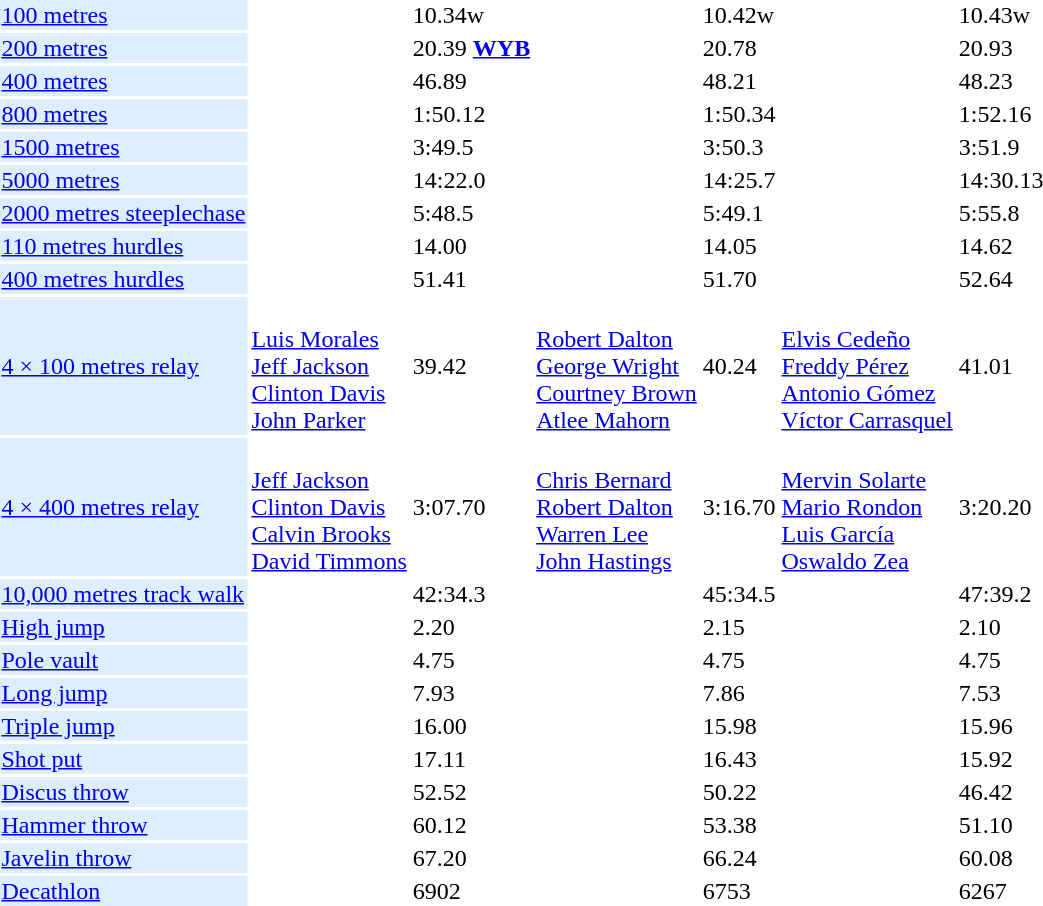<table>
<tr>
<td bgcolor = DDEEFF><a href='#'>100 metres</a></td>
<td></td>
<td>10.34w</td>
<td></td>
<td>10.42w</td>
<td></td>
<td>10.43w</td>
</tr>
<tr>
<td bgcolor = DDEEFF><a href='#'>200 metres</a></td>
<td></td>
<td>20.39 <strong><a href='#'>WYB</a></strong></td>
<td></td>
<td>20.78</td>
<td></td>
<td>20.93</td>
</tr>
<tr>
<td bgcolor = DDEEFF><a href='#'>400 metres</a></td>
<td></td>
<td>46.89</td>
<td></td>
<td>48.21</td>
<td></td>
<td>48.23</td>
</tr>
<tr>
<td bgcolor = DDEEFF><a href='#'>800 metres</a></td>
<td></td>
<td>1:50.12</td>
<td></td>
<td>1:50.34</td>
<td></td>
<td>1:52.16</td>
</tr>
<tr>
<td bgcolor = DDEEFF><a href='#'>1500 metres</a></td>
<td></td>
<td>3:49.5</td>
<td></td>
<td>3:50.3</td>
<td></td>
<td>3:51.9</td>
</tr>
<tr>
<td bgcolor = DDEEFF><a href='#'>5000 metres</a></td>
<td></td>
<td>14:22.0</td>
<td></td>
<td>14:25.7</td>
<td></td>
<td>14:30.13</td>
</tr>
<tr>
<td bgcolor = DDEEFF><a href='#'>2000 metres steeplechase</a></td>
<td></td>
<td>5:48.5</td>
<td></td>
<td>5:49.1</td>
<td></td>
<td>5:55.8</td>
</tr>
<tr>
<td bgcolor = DDEEFF><a href='#'>110 metres hurdles</a></td>
<td></td>
<td>14.00</td>
<td></td>
<td>14.05</td>
<td></td>
<td>14.62</td>
</tr>
<tr>
<td bgcolor = DDEEFF><a href='#'>400 metres hurdles</a></td>
<td></td>
<td>51.41</td>
<td></td>
<td>51.70</td>
<td></td>
<td>52.64</td>
</tr>
<tr>
<td bgcolor = DDEEFF><a href='#'>4 × 100 metres relay</a></td>
<td><br><a href='#'>Luis Morales</a><br><a href='#'>Jeff Jackson</a><br><a href='#'>Clinton Davis</a><br><a href='#'>John Parker</a></td>
<td>39.42</td>
<td><br><a href='#'>Robert Dalton</a><br><a href='#'>George Wright</a><br><a href='#'>Courtney Brown</a><br><a href='#'>Atlee Mahorn</a></td>
<td>40.24</td>
<td><br><a href='#'>Elvis Cedeño</a><br><a href='#'>Freddy Pérez</a><br><a href='#'>Antonio Gómez</a><br><a href='#'>Víctor Carrasquel</a></td>
<td>41.01</td>
</tr>
<tr>
<td bgcolor = DDEEFF><a href='#'>4 × 400 metres relay</a></td>
<td><br><a href='#'>Jeff Jackson</a><br><a href='#'>Clinton Davis</a><br><a href='#'>Calvin Brooks</a><br><a href='#'>David Timmons</a></td>
<td>3:07.70</td>
<td><br><a href='#'>Chris Bernard</a><br><a href='#'>Robert Dalton</a><br><a href='#'>Warren Lee</a><br><a href='#'>John Hastings</a></td>
<td>3:16.70</td>
<td><br><a href='#'>Mervin Solarte</a><br><a href='#'>Mario Rondon</a><br><a href='#'>Luis García</a><br><a href='#'>Oswaldo Zea</a></td>
<td>3:20.20</td>
</tr>
<tr>
<td bgcolor = DDEEFF><a href='#'>10,000 metres track walk</a></td>
<td></td>
<td>42:34.3</td>
<td></td>
<td>45:34.5</td>
<td></td>
<td>47:39.2</td>
</tr>
<tr>
<td bgcolor = DDEEFF><a href='#'>High jump</a></td>
<td></td>
<td>2.20</td>
<td></td>
<td>2.15</td>
<td> <br> </td>
<td>2.10</td>
</tr>
<tr>
<td bgcolor = DDEEFF><a href='#'>Pole vault</a></td>
<td></td>
<td>4.75</td>
<td></td>
<td>4.75</td>
<td></td>
<td>4.75</td>
</tr>
<tr>
<td bgcolor = DDEEFF><a href='#'>Long jump</a></td>
<td></td>
<td>7.93</td>
<td></td>
<td>7.86</td>
<td></td>
<td>7.53</td>
</tr>
<tr>
<td bgcolor = DDEEFF><a href='#'>Triple jump</a></td>
<td></td>
<td>16.00</td>
<td></td>
<td>15.98</td>
<td></td>
<td>15.96</td>
</tr>
<tr>
<td bgcolor = DDEEFF><a href='#'>Shot put</a></td>
<td></td>
<td>17.11</td>
<td></td>
<td>16.43</td>
<td></td>
<td>15.92</td>
</tr>
<tr>
<td bgcolor = DDEEFF><a href='#'>Discus throw</a></td>
<td></td>
<td>52.52</td>
<td></td>
<td>50.22</td>
<td></td>
<td>46.42</td>
</tr>
<tr>
<td bgcolor = DDEEFF><a href='#'>Hammer throw</a></td>
<td></td>
<td>60.12</td>
<td></td>
<td>53.38</td>
<td></td>
<td>51.10</td>
</tr>
<tr>
<td bgcolor = DDEEFF><a href='#'>Javelin throw</a></td>
<td></td>
<td>67.20</td>
<td></td>
<td>66.24</td>
<td></td>
<td>60.08</td>
</tr>
<tr>
<td bgcolor = DDEEFF><a href='#'>Decathlon</a></td>
<td></td>
<td>6902</td>
<td></td>
<td>6753</td>
<td></td>
<td>6267</td>
</tr>
</table>
